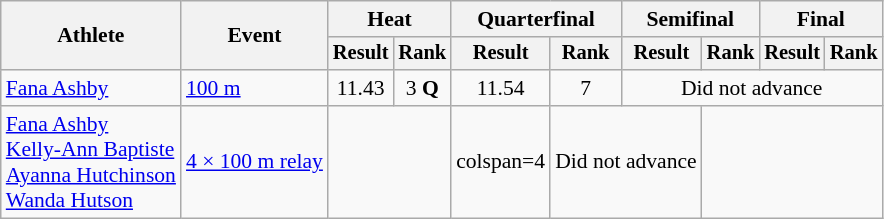<table class=wikitable style="font-size:90%">
<tr>
<th rowspan="2">Athlete</th>
<th rowspan="2">Event</th>
<th colspan="2">Heat</th>
<th colspan="2">Quarterfinal</th>
<th colspan="2">Semifinal</th>
<th colspan="2">Final</th>
</tr>
<tr style="font-size:95%">
<th>Result</th>
<th>Rank</th>
<th>Result</th>
<th>Rank</th>
<th>Result</th>
<th>Rank</th>
<th>Result</th>
<th>Rank</th>
</tr>
<tr align=center>
<td align=left><a href='#'>Fana Ashby</a></td>
<td align=left><a href='#'>100 m</a></td>
<td>11.43</td>
<td>3 <strong>Q</strong></td>
<td>11.54</td>
<td>7</td>
<td colspan=4>Did not advance</td>
</tr>
<tr align=center>
<td align=left><a href='#'>Fana Ashby</a><br><a href='#'>Kelly-Ann Baptiste</a><br><a href='#'>Ayanna Hutchinson</a><br><a href='#'>Wanda Hutson</a></td>
<td align=left><a href='#'>4 × 100 m relay</a></td>
<td colspan=2></td>
<td>colspan=4 </td>
<td colspan=2>Did not advance</td>
</tr>
</table>
